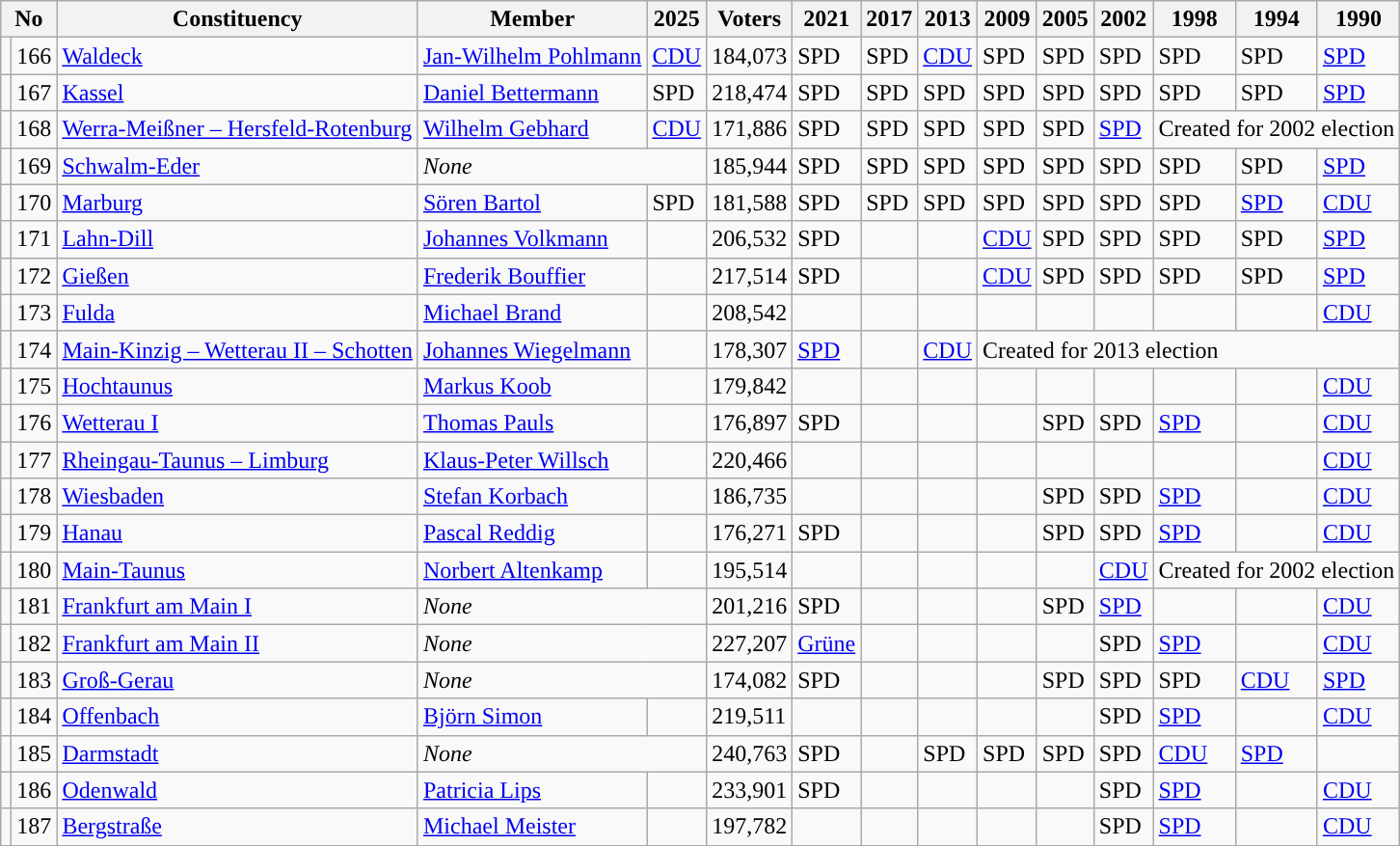<table class="wikitable sortable">
<tr>
<th colspan=2>No</th>
<th>Constituency</th>
<th>Member</th>
<th>2025</th>
<th>Voters</th>
<th>2021</th>
<th>2017</th>
<th>2013</th>
<th>2009</th>
<th>2005</th>
<th>2002</th>
<th>1998</th>
<th>1994</th>
<th>1990</th>
</tr>
<tr>
<td style="background-color: "></td>
<td>166</td>
<td><a href='#'>Waldeck</a></td>
<td><a href='#'>Jan-Wilhelm Pohlmann</a></td>
<td><a href='#'>CDU</a></td>
<td>184,073</td>
<td bgcolor=>SPD</td>
<td bgcolor=>SPD</td>
<td><a href='#'>CDU</a></td>
<td bgcolor=>SPD</td>
<td bgcolor=>SPD</td>
<td bgcolor=>SPD</td>
<td bgcolor=>SPD</td>
<td bgcolor=>SPD</td>
<td><a href='#'>SPD</a></td>
</tr>
<tr>
<td style="background-color: "></td>
<td>167</td>
<td><a href='#'>Kassel</a></td>
<td><a href='#'>Daniel Bettermann</a></td>
<td bgcolor=>SPD</td>
<td>218,474</td>
<td bgcolor=>SPD</td>
<td bgcolor=>SPD</td>
<td bgcolor=>SPD</td>
<td bgcolor=>SPD</td>
<td bgcolor=>SPD</td>
<td bgcolor=>SPD</td>
<td bgcolor=>SPD</td>
<td bgcolor=>SPD</td>
<td><a href='#'>SPD</a></td>
</tr>
<tr>
<td style="background-color: "></td>
<td>168</td>
<td><a href='#'>Werra-Meißner – Hersfeld-Rotenburg</a></td>
<td><a href='#'>Wilhelm Gebhard</a></td>
<td><a href='#'>CDU</a></td>
<td>171,886</td>
<td bgcolor=>SPD</td>
<td bgcolor=>SPD</td>
<td bgcolor=>SPD</td>
<td bgcolor=>SPD</td>
<td bgcolor=>SPD</td>
<td><a href='#'>SPD</a></td>
<td colspan=3>Created for 2002 election</td>
</tr>
<tr>
<td></td>
<td>169</td>
<td><a href='#'>Schwalm-Eder</a></td>
<td colspan="2"><em>None</em></td>
<td>185,944</td>
<td bgcolor=>SPD</td>
<td bgcolor=>SPD</td>
<td bgcolor=>SPD</td>
<td bgcolor=>SPD</td>
<td bgcolor=>SPD</td>
<td bgcolor=>SPD</td>
<td bgcolor=>SPD</td>
<td bgcolor=>SPD</td>
<td><a href='#'>SPD</a></td>
</tr>
<tr>
<td style="background-color: "></td>
<td>170</td>
<td><a href='#'>Marburg</a></td>
<td><a href='#'>Sören Bartol</a></td>
<td bgcolor=>SPD</td>
<td>181,588</td>
<td bgcolor=>SPD</td>
<td bgcolor=>SPD</td>
<td bgcolor=>SPD</td>
<td bgcolor=>SPD</td>
<td bgcolor=>SPD</td>
<td bgcolor=>SPD</td>
<td bgcolor=>SPD</td>
<td><a href='#'>SPD</a></td>
<td><a href='#'>CDU</a></td>
</tr>
<tr>
<td style="background-color: "></td>
<td>171</td>
<td><a href='#'>Lahn-Dill</a></td>
<td><a href='#'>Johannes Volkmann</a></td>
<td></td>
<td>206,532</td>
<td bgcolor=>SPD</td>
<td></td>
<td></td>
<td><a href='#'>CDU</a></td>
<td bgcolor=>SPD</td>
<td bgcolor=>SPD</td>
<td bgcolor=>SPD</td>
<td bgcolor=>SPD</td>
<td><a href='#'>SPD</a></td>
</tr>
<tr>
<td style="background-color: "></td>
<td>172</td>
<td><a href='#'>Gießen</a></td>
<td><a href='#'>Frederik Bouffier</a></td>
<td></td>
<td>217,514</td>
<td bgcolor=>SPD</td>
<td></td>
<td></td>
<td><a href='#'>CDU</a></td>
<td bgcolor=>SPD</td>
<td bgcolor=>SPD</td>
<td bgcolor=>SPD</td>
<td bgcolor=>SPD</td>
<td><a href='#'>SPD</a></td>
</tr>
<tr>
<td style="background-color: "></td>
<td>173</td>
<td><a href='#'>Fulda</a></td>
<td><a href='#'>Michael Brand</a></td>
<td bgcolor=></td>
<td>208,542</td>
<td bgcolor=></td>
<td></td>
<td></td>
<td></td>
<td></td>
<td></td>
<td></td>
<td></td>
<td><a href='#'>CDU</a></td>
</tr>
<tr>
<td style="background-color: "></td>
<td>174</td>
<td><a href='#'>Main-Kinzig – Wetterau II – Schotten</a></td>
<td><a href='#'>Johannes Wiegelmann</a></td>
<td bgcolor=></td>
<td>178,307</td>
<td><a href='#'>SPD</a></td>
<td></td>
<td><a href='#'>CDU</a></td>
<td colspan=6>Created for 2013 election</td>
</tr>
<tr>
<td style="background-color: "></td>
<td>175</td>
<td><a href='#'>Hochtaunus</a></td>
<td><a href='#'>Markus Koob</a></td>
<td bgcolor=></td>
<td>179,842</td>
<td></td>
<td></td>
<td></td>
<td></td>
<td></td>
<td></td>
<td></td>
<td></td>
<td><a href='#'>CDU</a></td>
</tr>
<tr>
<td style="background-color: "></td>
<td>176</td>
<td><a href='#'>Wetterau I</a></td>
<td><a href='#'>Thomas Pauls</a></td>
<td bgcolor=></td>
<td>176,897</td>
<td bgcolor=>SPD</td>
<td></td>
<td></td>
<td></td>
<td bgcolor=>SPD</td>
<td bgcolor=>SPD</td>
<td><a href='#'>SPD</a></td>
<td></td>
<td><a href='#'>CDU</a></td>
</tr>
<tr>
<td style="background-color: "></td>
<td>177</td>
<td><a href='#'>Rheingau-Taunus – Limburg</a></td>
<td><a href='#'>Klaus-Peter Willsch</a></td>
<td bgcolor=></td>
<td>220,466</td>
<td bgcolor=></td>
<td></td>
<td></td>
<td></td>
<td></td>
<td></td>
<td></td>
<td></td>
<td><a href='#'>CDU</a></td>
</tr>
<tr>
<td style="background-color: "></td>
<td>178</td>
<td><a href='#'>Wiesbaden</a></td>
<td><a href='#'>Stefan Korbach</a></td>
<td bgcolor=></td>
<td>186,735</td>
<td bgcolor=></td>
<td></td>
<td></td>
<td></td>
<td bgcolor=>SPD</td>
<td bgcolor=>SPD</td>
<td><a href='#'>SPD</a></td>
<td></td>
<td><a href='#'>CDU</a></td>
</tr>
<tr>
<td style="background-color: "></td>
<td>179</td>
<td><a href='#'>Hanau</a></td>
<td><a href='#'>Pascal Reddig</a></td>
<td></td>
<td>176,271</td>
<td bgcolor=>SPD</td>
<td></td>
<td></td>
<td></td>
<td bgcolor=>SPD</td>
<td bgcolor=>SPD</td>
<td><a href='#'>SPD</a></td>
<td></td>
<td><a href='#'>CDU</a></td>
</tr>
<tr>
<td style="background-color: "></td>
<td>180</td>
<td><a href='#'>Main-Taunus</a></td>
<td><a href='#'>Norbert Altenkamp</a></td>
<td bgcolor=></td>
<td>195,514</td>
<td bgcolor=></td>
<td></td>
<td></td>
<td></td>
<td></td>
<td><a href='#'>CDU</a></td>
<td colspan=3>Created for 2002 election</td>
</tr>
<tr>
<td></td>
<td>181</td>
<td><a href='#'>Frankfurt am Main I</a></td>
<td colspan="2"><em>None</em></td>
<td>201,216</td>
<td bgcolor=>SPD</td>
<td></td>
<td></td>
<td></td>
<td bgcolor=>SPD</td>
<td><a href='#'>SPD</a></td>
<td></td>
<td></td>
<td><a href='#'>CDU</a></td>
</tr>
<tr>
<td></td>
<td>182</td>
<td><a href='#'>Frankfurt am Main II</a></td>
<td colspan="2"><em>None</em></td>
<td>227,207</td>
<td><a href='#'>Grüne</a></td>
<td></td>
<td></td>
<td></td>
<td></td>
<td bgcolor=>SPD</td>
<td><a href='#'>SPD</a></td>
<td></td>
<td><a href='#'>CDU</a></td>
</tr>
<tr>
<td></td>
<td>183</td>
<td><a href='#'>Groß-Gerau</a></td>
<td colspan="2"><em>None</em></td>
<td>174,082</td>
<td bgcolor=>SPD</td>
<td></td>
<td></td>
<td></td>
<td bgcolor=>SPD</td>
<td bgcolor=>SPD</td>
<td bgcolor=>SPD</td>
<td><a href='#'>CDU</a></td>
<td><a href='#'>SPD</a></td>
</tr>
<tr>
<td style="background-color: "></td>
<td>184</td>
<td><a href='#'>Offenbach</a></td>
<td><a href='#'>Björn Simon</a></td>
<td></td>
<td>219,511</td>
<td></td>
<td></td>
<td></td>
<td></td>
<td></td>
<td bgcolor=>SPD</td>
<td><a href='#'>SPD</a></td>
<td></td>
<td><a href='#'>CDU</a></td>
</tr>
<tr>
<td></td>
<td>185</td>
<td><a href='#'>Darmstadt</a></td>
<td colspan="2"><em>None</em></td>
<td>240,763</td>
<td bgcolor=>SPD</td>
<td></td>
<td bgcolor=>SPD</td>
<td bgcolor=>SPD</td>
<td bgcolor=>SPD</td>
<td bgcolor=>SPD</td>
<td><a href='#'>CDU</a></td>
<td><a href='#'>SPD</a></td>
</tr>
<tr>
<td style="background-color: "></td>
<td>186</td>
<td><a href='#'>Odenwald</a></td>
<td><a href='#'>Patricia Lips</a></td>
<td></td>
<td>233,901</td>
<td bgcolor=>SPD</td>
<td></td>
<td></td>
<td></td>
<td></td>
<td bgcolor=>SPD</td>
<td><a href='#'>SPD</a></td>
<td></td>
<td><a href='#'>CDU</a></td>
</tr>
<tr>
<td style="background-color: "></td>
<td>187</td>
<td><a href='#'>Bergstraße</a></td>
<td><a href='#'>Michael Meister</a></td>
<td bgcolor=></td>
<td>197,782</td>
<td bgcolor=></td>
<td></td>
<td></td>
<td></td>
<td></td>
<td bgcolor=>SPD</td>
<td><a href='#'>SPD</a></td>
<td></td>
<td><a href='#'>CDU</a></td>
</tr>
</table>
